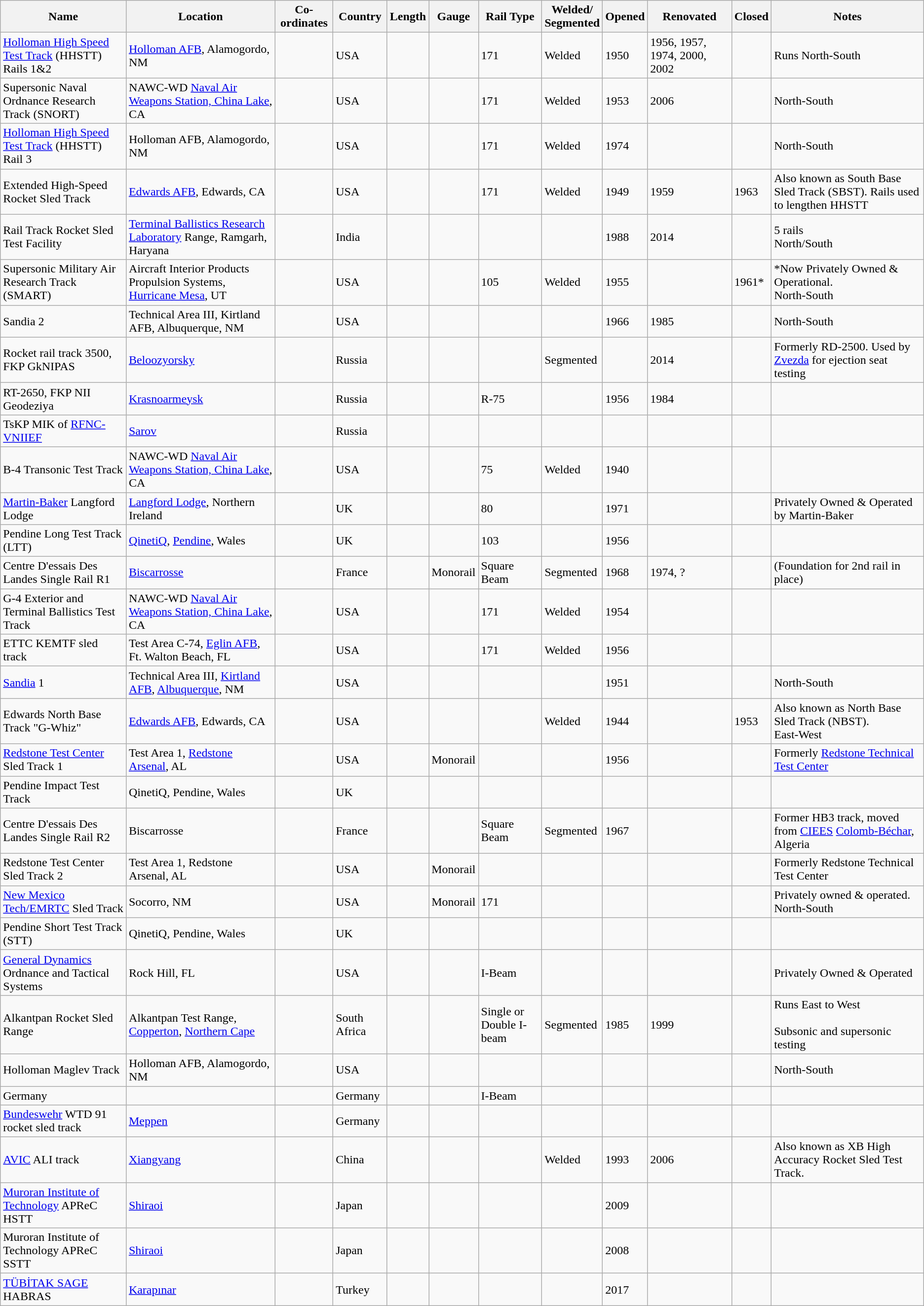<table class="wikitable sortable">
<tr>
<th>Name</th>
<th>Location</th>
<th>Co-ordinates</th>
<th>Country</th>
<th>Length</th>
<th>Gauge</th>
<th>Rail Type</th>
<th>Welded/<br>Segmented</th>
<th>Opened</th>
<th>Renovated</th>
<th>Closed</th>
<th>Notes</th>
</tr>
<tr>
<td><a href='#'>Holloman High Speed Test Track</a> (HHSTT) Rails 1&2</td>
<td><a href='#'>Holloman AFB</a>, Alamogordo, NM</td>
<td></td>
<td>USA</td>
<td></td>
<td></td>
<td>171</td>
<td>Welded</td>
<td>1950</td>
<td>1956, 1957, 1974, 2000, 2002</td>
<td></td>
<td>Runs North-South</td>
</tr>
<tr>
<td>Supersonic Naval Ordnance Research Track (SNORT)</td>
<td>NAWC-WD <a href='#'>Naval Air Weapons Station, China Lake</a>, CA</td>
<td></td>
<td>USA</td>
<td></td>
<td></td>
<td>171</td>
<td>Welded</td>
<td>1953</td>
<td>2006</td>
<td></td>
<td>North-South</td>
</tr>
<tr>
<td><a href='#'>Holloman High Speed Test Track</a> (HHSTT) Rail 3</td>
<td>Holloman AFB, Alamogordo, NM</td>
<td></td>
<td>USA</td>
<td></td>
<td></td>
<td>171</td>
<td>Welded</td>
<td>1974</td>
<td></td>
<td></td>
<td>North-South</td>
</tr>
<tr>
<td>Extended High-Speed Rocket Sled Track</td>
<td><a href='#'>Edwards AFB</a>, Edwards, CA</td>
<td></td>
<td>USA</td>
<td></td>
<td></td>
<td>171</td>
<td>Welded</td>
<td>1949</td>
<td>1959</td>
<td>1963</td>
<td>Also known as South Base Sled Track (SBST). Rails used to lengthen HHSTT</td>
</tr>
<tr>
<td>Rail Track Rocket Sled Test Facility</td>
<td><a href='#'>Terminal Ballistics Research Laboratory</a> Range, Ramgarh, Haryana</td>
<td></td>
<td>India</td>
<td></td>
<td></td>
<td></td>
<td></td>
<td>1988</td>
<td>2014</td>
<td></td>
<td>5 rails<br>North/South</td>
</tr>
<tr>
<td>Supersonic Military Air Research Track (SMART)</td>
<td>Aircraft Interior Products Propulsion Systems, <a href='#'>Hurricane Mesa</a>, UT</td>
<td></td>
<td>USA</td>
<td></td>
<td></td>
<td>105</td>
<td>Welded</td>
<td>1955</td>
<td></td>
<td>1961*</td>
<td>*Now Privately Owned & Operational.<br>North-South</td>
</tr>
<tr>
<td>Sandia 2</td>
<td>Technical Area III, Kirtland AFB, Albuquerque, NM</td>
<td></td>
<td>USA</td>
<td></td>
<td></td>
<td></td>
<td></td>
<td>1966</td>
<td>1985</td>
<td></td>
<td>North-South</td>
</tr>
<tr>
<td>Rocket rail track 3500, FKP GkNIPAS</td>
<td><a href='#'>Beloozyorsky</a></td>
<td></td>
<td>Russia</td>
<td></td>
<td></td>
<td></td>
<td>Segmented</td>
<td></td>
<td>2014</td>
<td></td>
<td>Formerly RD-2500. Used by <a href='#'>Zvezda</a> for ejection seat testing</td>
</tr>
<tr>
<td>RT-2650, FKP NII Geodeziya</td>
<td><a href='#'>Krasnoarmeysk</a></td>
<td></td>
<td>Russia</td>
<td></td>
<td></td>
<td>R-75</td>
<td></td>
<td>1956</td>
<td>1984</td>
<td></td>
<td></td>
</tr>
<tr>
<td>TsKP MIK of <a href='#'>RFNC-VNIIEF</a></td>
<td><a href='#'>Sarov</a></td>
<td></td>
<td>Russia</td>
<td></td>
<td></td>
<td></td>
<td></td>
<td></td>
<td></td>
<td></td>
<td></td>
</tr>
<tr>
<td>B-4 Transonic Test Track</td>
<td>NAWC-WD <a href='#'>Naval Air Weapons Station, China Lake</a>, CA</td>
<td></td>
<td>USA</td>
<td></td>
<td></td>
<td>75</td>
<td>Welded</td>
<td>1940</td>
<td></td>
<td></td>
<td></td>
</tr>
<tr>
<td><a href='#'>Martin-Baker</a> Langford Lodge</td>
<td><a href='#'>Langford Lodge</a>, Northern Ireland</td>
<td></td>
<td>UK</td>
<td></td>
<td></td>
<td>80</td>
<td></td>
<td>1971</td>
<td></td>
<td></td>
<td>Privately Owned & Operated by Martin-Baker</td>
</tr>
<tr>
<td>Pendine Long Test Track (LTT)</td>
<td><a href='#'>QinetiQ</a>, <a href='#'>Pendine</a>, Wales</td>
<td></td>
<td>UK</td>
<td></td>
<td></td>
<td>103</td>
<td></td>
<td>1956</td>
<td></td>
<td></td>
<td></td>
</tr>
<tr>
<td>Centre D'essais Des Landes Single Rail R1</td>
<td><a href='#'>Biscarrosse</a></td>
<td></td>
<td>France</td>
<td></td>
<td>Monorail</td>
<td>Square Beam</td>
<td>Segmented</td>
<td>1968</td>
<td>1974, ?</td>
<td></td>
<td>(Foundation for 2nd rail in place)</td>
</tr>
<tr>
<td>G-4 Exterior and Terminal Ballistics Test Track</td>
<td>NAWC-WD <a href='#'>Naval Air Weapons Station, China Lake</a>, CA</td>
<td></td>
<td>USA</td>
<td></td>
<td></td>
<td>171</td>
<td>Welded</td>
<td>1954</td>
<td></td>
<td></td>
<td></td>
</tr>
<tr>
<td>ETTC KEMTF sled track</td>
<td>Test Area C-74, <a href='#'>Eglin AFB</a>, Ft. Walton Beach, FL</td>
<td></td>
<td>USA</td>
<td></td>
<td></td>
<td>171</td>
<td>Welded</td>
<td>1956</td>
<td></td>
<td></td>
<td></td>
</tr>
<tr>
<td><a href='#'>Sandia</a> 1</td>
<td>Technical Area III, <a href='#'>Kirtland AFB</a>, <a href='#'>Albuquerque</a>, NM</td>
<td></td>
<td>USA</td>
<td></td>
<td></td>
<td></td>
<td></td>
<td>1951</td>
<td></td>
<td></td>
<td>North-South</td>
</tr>
<tr>
<td>Edwards North Base Track "G-Whiz"</td>
<td><a href='#'>Edwards AFB</a>, Edwards, CA</td>
<td></td>
<td>USA</td>
<td></td>
<td></td>
<td></td>
<td>Welded</td>
<td>1944</td>
<td></td>
<td>1953</td>
<td>Also known as North Base Sled Track (NBST).<br>East-West</td>
</tr>
<tr>
<td><a href='#'>Redstone Test Center</a> Sled Track 1</td>
<td>Test Area 1, <a href='#'>Redstone Arsenal</a>, AL</td>
<td></td>
<td>USA</td>
<td></td>
<td>Monorail</td>
<td></td>
<td></td>
<td>1956</td>
<td></td>
<td></td>
<td>Formerly <a href='#'>Redstone Technical Test Center</a></td>
</tr>
<tr>
<td>Pendine Impact Test Track</td>
<td>QinetiQ, Pendine, Wales</td>
<td></td>
<td>UK</td>
<td></td>
<td></td>
<td></td>
<td></td>
<td></td>
<td></td>
<td></td>
<td></td>
</tr>
<tr>
<td>Centre D'essais Des Landes Single Rail R2</td>
<td>Biscarrosse</td>
<td></td>
<td>France</td>
<td></td>
<td></td>
<td>Square Beam</td>
<td>Segmented</td>
<td>1967</td>
<td></td>
<td></td>
<td>Former HB3 track, moved from <a href='#'>CIEES</a> <a href='#'>Colomb-Béchar</a>, Algeria</td>
</tr>
<tr>
<td>Redstone Test Center Sled Track 2</td>
<td>Test Area 1, Redstone Arsenal, AL</td>
<td></td>
<td>USA</td>
<td></td>
<td>Monorail</td>
<td></td>
<td></td>
<td></td>
<td></td>
<td></td>
<td>Formerly Redstone Technical Test Center</td>
</tr>
<tr>
<td><a href='#'>New Mexico Tech/EMRTC</a> Sled Track</td>
<td>Socorro, NM</td>
<td></td>
<td>USA</td>
<td></td>
<td>Monorail</td>
<td>171</td>
<td></td>
<td></td>
<td></td>
<td></td>
<td>Privately owned & operated.<br>North-South</td>
</tr>
<tr>
<td>Pendine Short Test Track (STT)</td>
<td>QinetiQ, Pendine, Wales</td>
<td></td>
<td>UK</td>
<td></td>
<td></td>
<td></td>
<td></td>
<td></td>
<td></td>
<td></td>
<td></td>
</tr>
<tr>
<td><a href='#'>General Dynamics</a> Ordnance and Tactical Systems</td>
<td>Rock Hill, FL</td>
<td></td>
<td>USA</td>
<td></td>
<td></td>
<td>I-Beam</td>
<td></td>
<td></td>
<td></td>
<td></td>
<td>Privately Owned & Operated</td>
</tr>
<tr>
<td>Alkantpan Rocket Sled Range</td>
<td>Alkantpan Test Range, <a href='#'>Copperton</a>, <a href='#'>Northern Cape</a></td>
<td></td>
<td>South Africa</td>
<td></td>
<td></td>
<td>Single or Double I-beam</td>
<td>Segmented</td>
<td>1985</td>
<td>1999</td>
<td></td>
<td>Runs East to West<br><br>Subsonic and supersonic testing</td>
</tr>
<tr>
<td>Holloman Maglev Track</td>
<td>Holloman AFB, Alamogordo, NM</td>
<td></td>
<td>USA</td>
<td></td>
<td></td>
<td></td>
<td></td>
<td></td>
<td></td>
<td></td>
<td>North-South</td>
</tr>
<tr>
<td>Germany</td>
<td></td>
<td></td>
<td>Germany</td>
<td></td>
<td></td>
<td>I-Beam</td>
<td></td>
<td></td>
<td></td>
<td></td>
<td></td>
</tr>
<tr>
<td><a href='#'>Bundeswehr</a> WTD 91 rocket sled track</td>
<td><a href='#'>Meppen</a></td>
<td></td>
<td>Germany</td>
<td></td>
<td></td>
<td></td>
<td></td>
<td></td>
<td></td>
<td></td>
<td></td>
</tr>
<tr>
<td><a href='#'>AVIC</a> ALI track</td>
<td><a href='#'>Xiangyang</a></td>
<td></td>
<td>China</td>
<td></td>
<td></td>
<td></td>
<td>Welded</td>
<td>1993</td>
<td>2006</td>
<td></td>
<td>Also known as XB High Accuracy Rocket Sled Test Track.</td>
</tr>
<tr>
<td><a href='#'>Muroran Institute of Technology</a> APReC HSTT</td>
<td><a href='#'>Shiraoi</a></td>
<td></td>
<td>Japan</td>
<td></td>
<td></td>
<td></td>
<td></td>
<td>2009</td>
<td></td>
<td></td>
<td></td>
</tr>
<tr>
<td>Muroran Institute of Technology APReC SSTT</td>
<td><a href='#'>Shiraoi</a></td>
<td></td>
<td>Japan</td>
<td></td>
<td></td>
<td></td>
<td></td>
<td>2008</td>
<td></td>
<td></td>
<td></td>
</tr>
<tr>
<td><a href='#'>TÜBİTAK SAGE</a> HABRAS</td>
<td><a href='#'>Karapınar</a></td>
<td></td>
<td>Turkey</td>
<td></td>
<td></td>
<td></td>
<td></td>
<td>2017</td>
<td></td>
<td></td>
<td></td>
</tr>
</table>
